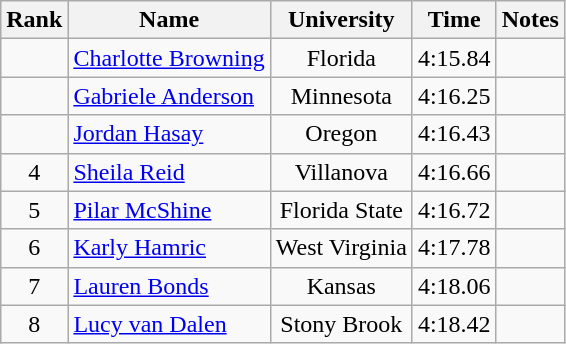<table class="wikitable sortable" style="text-align:center">
<tr>
<th>Rank</th>
<th>Name</th>
<th>University</th>
<th>Time</th>
<th>Notes</th>
</tr>
<tr>
<td></td>
<td align=left><a href='#'>Charlotte Browning</a></td>
<td>Florida</td>
<td>4:15.84</td>
<td></td>
</tr>
<tr>
<td></td>
<td align=left><a href='#'>Gabriele Anderson</a></td>
<td>Minnesota</td>
<td>4:16.25</td>
<td></td>
</tr>
<tr>
<td></td>
<td align=left><a href='#'>Jordan Hasay</a></td>
<td>Oregon</td>
<td>4:16.43</td>
<td></td>
</tr>
<tr>
<td>4</td>
<td align=left><a href='#'>Sheila Reid</a> </td>
<td>Villanova</td>
<td>4:16.66</td>
<td></td>
</tr>
<tr>
<td>5</td>
<td align=left><a href='#'>Pilar McShine</a> </td>
<td>Florida State</td>
<td>4:16.72</td>
<td></td>
</tr>
<tr>
<td>6</td>
<td align=left><a href='#'>Karly Hamric</a></td>
<td>West Virginia</td>
<td>4:17.78</td>
<td></td>
</tr>
<tr>
<td>7</td>
<td align=left><a href='#'>Lauren Bonds</a></td>
<td>Kansas</td>
<td>4:18.06</td>
<td></td>
</tr>
<tr>
<td>8</td>
<td align=left><a href='#'>Lucy van Dalen</a> </td>
<td>Stony Brook</td>
<td>4:18.42</td>
<td></td>
</tr>
</table>
